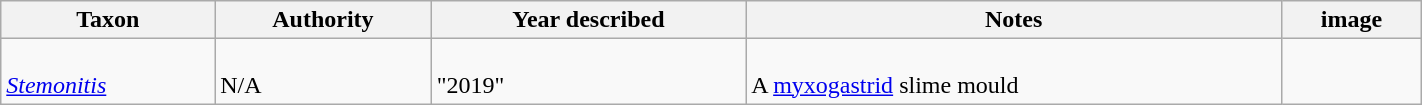<table class="wikitable sortable" align="center" width="75%">
<tr>
<th>Taxon</th>
<th>Authority</th>
<th>Year described</th>
<th>Notes</th>
<th>image</th>
</tr>
<tr>
<td><br><em><a href='#'>Stemonitis</a></em></td>
<td><br>N/A</td>
<td><br>"2019"</td>
<td><br>A <a href='#'>myxogastrid</a> slime mould</td>
<td><br></td>
</tr>
</table>
